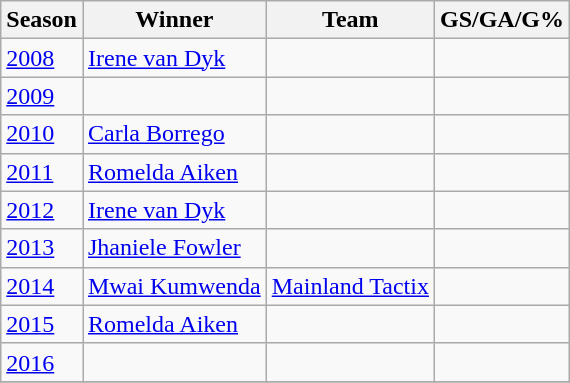<table class="wikitable collapsible">
<tr>
<th>Season</th>
<th>Winner</th>
<th>Team</th>
<th>GS/GA/G%</th>
</tr>
<tr>
<td><a href='#'>2008</a></td>
<td> <a href='#'>Irene van Dyk</a></td>
<td></td>
<td></td>
</tr>
<tr>
<td><a href='#'>2009</a></td>
<td></td>
<td></td>
<td></td>
</tr>
<tr>
<td><a href='#'>2010</a></td>
<td> <a href='#'>Carla Borrego</a></td>
<td></td>
<td></td>
</tr>
<tr>
<td><a href='#'>2011</a></td>
<td> <a href='#'>Romelda Aiken</a></td>
<td></td>
<td></td>
</tr>
<tr>
<td><a href='#'>2012</a></td>
<td> <a href='#'>Irene van Dyk</a></td>
<td></td>
<td></td>
</tr>
<tr>
<td><a href='#'>2013</a></td>
<td> <a href='#'>Jhaniele Fowler</a></td>
<td></td>
<td></td>
</tr>
<tr>
<td><a href='#'>2014</a></td>
<td> <a href='#'>Mwai Kumwenda</a></td>
<td><a href='#'>Mainland Tactix</a></td>
<td></td>
</tr>
<tr>
<td><a href='#'>2015</a></td>
<td> <a href='#'>Romelda Aiken</a></td>
<td></td>
<td></td>
</tr>
<tr>
<td><a href='#'>2016</a></td>
<td></td>
<td></td>
<td></td>
</tr>
<tr>
</tr>
</table>
